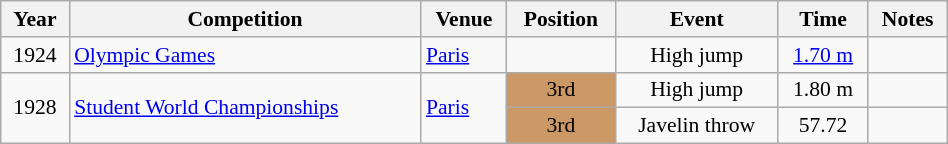<table class="wikitable" width=50% style="font-size:90%; text-align:center;">
<tr>
<th>Year</th>
<th>Competition</th>
<th>Venue</th>
<th>Position</th>
<th>Event</th>
<th>Time</th>
<th>Notes</th>
</tr>
<tr>
<td>1924</td>
<td align=left><a href='#'>Olympic Games</a></td>
<td align=left> <a href='#'>Paris</a></td>
<td></td>
<td>High jump</td>
<td><a href='#'>1.70 m</a></td>
<td></td>
</tr>
<tr>
<td rowspan=2>1928</td>
<td align=left rowspan=2><a href='#'>Student World Championships</a></td>
<td align=left rowspan=2> <a href='#'>Paris</a></td>
<td bgcolor=cc9966>3rd</td>
<td>High jump</td>
<td>1.80 m</td>
<td></td>
</tr>
<tr>
<td bgcolor=cc9966>3rd</td>
<td>Javelin throw</td>
<td>57.72</td>
<td></td>
</tr>
</table>
